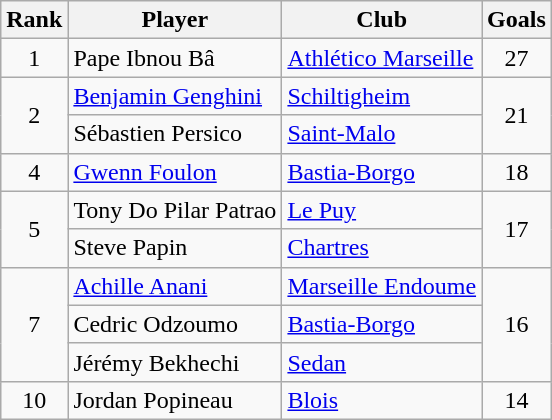<table class="wikitable" style="text-align:center">
<tr>
<th>Rank</th>
<th>Player</th>
<th>Club</th>
<th>Goals</th>
</tr>
<tr>
<td>1</td>
<td align=left> Pape Ibnou Bâ</td>
<td align=left><a href='#'>Athlético Marseille</a></td>
<td>27</td>
</tr>
<tr>
<td rowspan=2>2</td>
<td align=left> <a href='#'>Benjamin Genghini</a></td>
<td align=left><a href='#'>Schiltigheim</a></td>
<td rowspan=2>21</td>
</tr>
<tr>
<td align=left> Sébastien Persico</td>
<td align=left><a href='#'>Saint-Malo</a></td>
</tr>
<tr>
<td>4</td>
<td align=left> <a href='#'>Gwenn Foulon</a></td>
<td align=left><a href='#'>Bastia-Borgo</a></td>
<td>18</td>
</tr>
<tr>
<td rowspan=2>5</td>
<td align=left> Tony Do Pilar Patrao</td>
<td align=left><a href='#'>Le Puy</a></td>
<td rowspan=2>17</td>
</tr>
<tr>
<td align=left> Steve Papin</td>
<td align=left><a href='#'>Chartres</a></td>
</tr>
<tr>
<td rowspan=3>7</td>
<td align=left> <a href='#'>Achille Anani</a></td>
<td align=left><a href='#'>Marseille Endoume</a></td>
<td rowspan=3>16</td>
</tr>
<tr>
<td align=left> Cedric Odzoumo</td>
<td align=left><a href='#'>Bastia-Borgo</a></td>
</tr>
<tr>
<td align=left> Jérémy Bekhechi</td>
<td align=left><a href='#'>Sedan</a></td>
</tr>
<tr>
<td>10</td>
<td align=left> Jordan Popineau</td>
<td align=left><a href='#'>Blois</a></td>
<td>14</td>
</tr>
</table>
